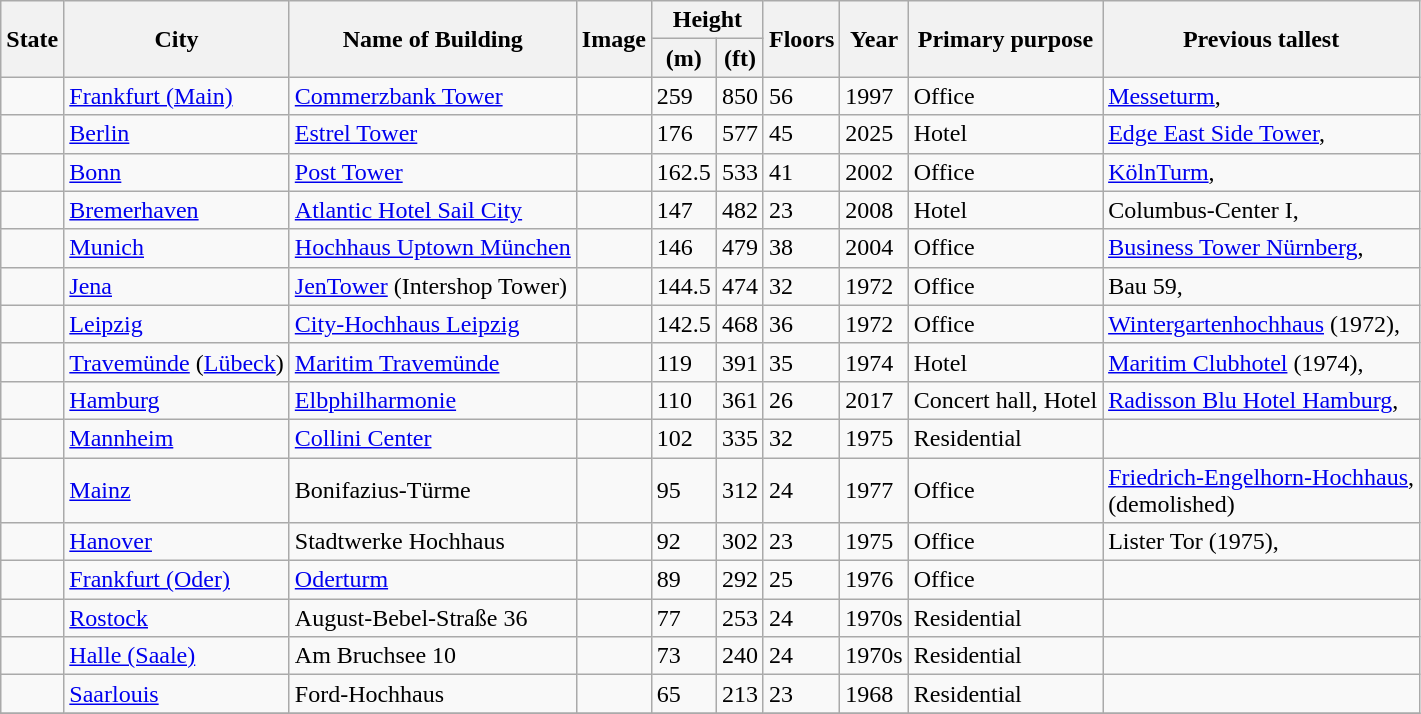<table class="wikitable sortable" style="text-align:left">
<tr>
<th ! rowspan="2">State</th>
<th rowspan="2">City</th>
<th rowspan="2">Name of Building</th>
<th rowspan="2" class=unsortable>Image</th>
<th colspan="2">Height</th>
<th rowspan="2">Floors</th>
<th rowspan="2">Year</th>
<th rowspan="2">Primary purpose</th>
<th rowspan="2">Previous tallest</th>
</tr>
<tr>
<th>(m)</th>
<th>(ft)</th>
</tr>
<tr>
<td></td>
<td><a href='#'>Frankfurt (Main)</a></td>
<td><a href='#'>Commerzbank Tower</a></td>
<td></td>
<td>259</td>
<td>850</td>
<td>56</td>
<td>1997</td>
<td>Office</td>
<td><a href='#'>Messeturm</a>, <br></td>
</tr>
<tr>
<td></td>
<td><a href='#'>Berlin</a></td>
<td><a href='#'>Estrel Tower</a></td>
<td></td>
<td>176</td>
<td>577</td>
<td>45</td>
<td>2025</td>
<td>Hotel</td>
<td><a href='#'>Edge East Side Tower</a>, <br></td>
</tr>
<tr>
<td></td>
<td><a href='#'>Bonn</a></td>
<td><a href='#'>Post Tower</a></td>
<td></td>
<td>162.5</td>
<td>533</td>
<td>41</td>
<td>2002</td>
<td>Office</td>
<td><a href='#'>KölnTurm</a>, <br></td>
</tr>
<tr>
<td></td>
<td><a href='#'>Bremerhaven</a></td>
<td><a href='#'>Atlantic Hotel Sail City</a></td>
<td></td>
<td>147</td>
<td>482</td>
<td>23</td>
<td>2008</td>
<td>Hotel</td>
<td>Columbus-Center I, <br></td>
</tr>
<tr>
<td></td>
<td><a href='#'>Munich</a></td>
<td><a href='#'>Hochhaus Uptown München</a></td>
<td></td>
<td>146</td>
<td>479</td>
<td>38</td>
<td>2004</td>
<td>Office</td>
<td><a href='#'>Business Tower Nürnberg</a>, <br></td>
</tr>
<tr>
<td></td>
<td><a href='#'>Jena</a></td>
<td><a href='#'>JenTower</a> (Intershop Tower)</td>
<td></td>
<td>144.5</td>
<td>474</td>
<td>32</td>
<td>1972</td>
<td>Office</td>
<td>Bau 59, <br></td>
</tr>
<tr>
<td></td>
<td><a href='#'>Leipzig</a></td>
<td><a href='#'>City-Hochhaus Leipzig</a></td>
<td></td>
<td>142.5</td>
<td>468</td>
<td>36</td>
<td>1972</td>
<td>Office</td>
<td><a href='#'>Wintergartenhochhaus</a> (1972), <br></td>
</tr>
<tr>
<td></td>
<td><a href='#'>Travemünde</a> (<a href='#'>Lübeck</a>)</td>
<td><a href='#'>Maritim Travemünde</a></td>
<td></td>
<td>119</td>
<td>391</td>
<td>35</td>
<td>1974</td>
<td>Hotel</td>
<td><a href='#'>Maritim Clubhotel</a> (1974), <br></td>
</tr>
<tr>
<td></td>
<td><a href='#'>Hamburg</a></td>
<td><a href='#'>Elbphilharmonie</a></td>
<td></td>
<td>110</td>
<td>361</td>
<td>26</td>
<td>2017</td>
<td>Concert hall, Hotel</td>
<td><a href='#'>Radisson Blu Hotel Hamburg</a>, <br></td>
</tr>
<tr>
<td></td>
<td><a href='#'>Mannheim</a></td>
<td><a href='#'>Collini Center</a></td>
<td></td>
<td>102</td>
<td>335</td>
<td>32</td>
<td>1975</td>
<td>Residential</td>
<td></td>
</tr>
<tr>
<td></td>
<td><a href='#'>Mainz</a></td>
<td>Bonifazius-Türme</td>
<td></td>
<td>95</td>
<td>312</td>
<td>24</td>
<td>1977</td>
<td>Office</td>
<td><a href='#'>Friedrich-Engelhorn-Hochhaus</a>, <br> (demolished)</td>
</tr>
<tr>
<td></td>
<td><a href='#'>Hanover</a></td>
<td>Stadtwerke Hochhaus</td>
<td></td>
<td>92</td>
<td>302</td>
<td>23</td>
<td>1975</td>
<td>Office</td>
<td>Lister Tor (1975), <br></td>
</tr>
<tr>
<td></td>
<td><a href='#'>Frankfurt (Oder)</a></td>
<td><a href='#'>Oderturm</a></td>
<td></td>
<td>89</td>
<td>292</td>
<td>25</td>
<td>1976</td>
<td>Office</td>
<td></td>
</tr>
<tr>
<td></td>
<td><a href='#'>Rostock</a></td>
<td>August-Bebel-Straße 36 </td>
<td></td>
<td>77</td>
<td>253</td>
<td>24</td>
<td>1970s</td>
<td>Residential</td>
<td></td>
</tr>
<tr>
<td></td>
<td><a href='#'>Halle (Saale)</a></td>
<td>Am Bruchsee 10 </td>
<td></td>
<td>73</td>
<td>240</td>
<td>24</td>
<td>1970s</td>
<td>Residential</td>
<td></td>
</tr>
<tr>
<td></td>
<td><a href='#'>Saarlouis</a></td>
<td>Ford-Hochhaus</td>
<td></td>
<td>65</td>
<td>213</td>
<td>23</td>
<td>1968</td>
<td>Residential</td>
<td></td>
</tr>
<tr>
</tr>
</table>
